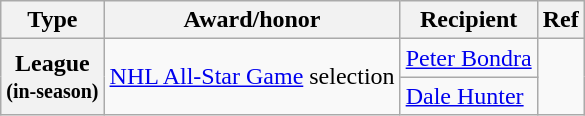<table class="wikitable">
<tr>
<th scope="col">Type</th>
<th scope="col">Award/honor</th>
<th scope="col">Recipient</th>
<th scope="col">Ref</th>
</tr>
<tr>
<th scope="row" rowspan=2>League<br><small>(in-season)</small></th>
<td rowspan=2><a href='#'>NHL All-Star Game</a> selection</td>
<td><a href='#'>Peter Bondra</a></td>
<td rowspan=2></td>
</tr>
<tr>
<td><a href='#'>Dale Hunter</a></td>
</tr>
</table>
